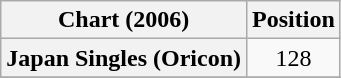<table class="wikitable plainrowheaders">
<tr>
<th>Chart (2006)</th>
<th>Position</th>
</tr>
<tr>
<th scope="row">Japan Singles (Oricon)</th>
<td style="text-align:center;">128</td>
</tr>
<tr>
</tr>
</table>
